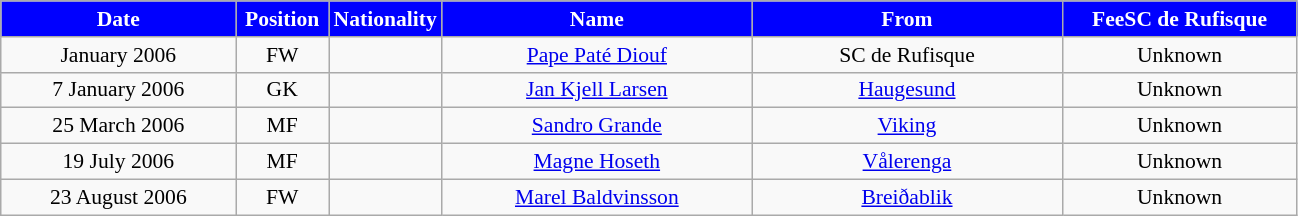<table class="wikitable"  style="text-align:center; font-size:90%; ">
<tr>
<th style="background:#00f; color:white; width:150px;">Date</th>
<th style="background:#00f; color:white; width:55px;">Position</th>
<th style="background:#00f; color:white; width:55px;">Nationality</th>
<th style="background:#00f; color:white; width:200px;">Name</th>
<th style="background:#00f; color:white; width:200px;">From</th>
<th style="background:#00f; color:white; width:150px;">FeeSC de Rufisque</th>
</tr>
<tr>
<td>January 2006</td>
<td>FW</td>
<td></td>
<td><a href='#'>Pape Paté Diouf</a></td>
<td> SC de Rufisque</td>
<td>Unknown</td>
</tr>
<tr>
<td>7 January 2006</td>
<td>GK</td>
<td></td>
<td><a href='#'>Jan Kjell Larsen</a></td>
<td> <a href='#'>Haugesund</a></td>
<td>Unknown </td>
</tr>
<tr>
<td>25 March 2006</td>
<td>MF</td>
<td></td>
<td><a href='#'>Sandro Grande</a></td>
<td> <a href='#'>Viking</a></td>
<td>Unknown </td>
</tr>
<tr>
<td>19 July 2006</td>
<td>MF</td>
<td></td>
<td><a href='#'>Magne Hoseth</a></td>
<td> <a href='#'>Vålerenga</a></td>
<td>Unknown </td>
</tr>
<tr>
<td>23 August 2006</td>
<td>FW</td>
<td></td>
<td><a href='#'>Marel Baldvinsson</a></td>
<td> <a href='#'>Breiðablik</a></td>
<td>Unknown </td>
</tr>
</table>
